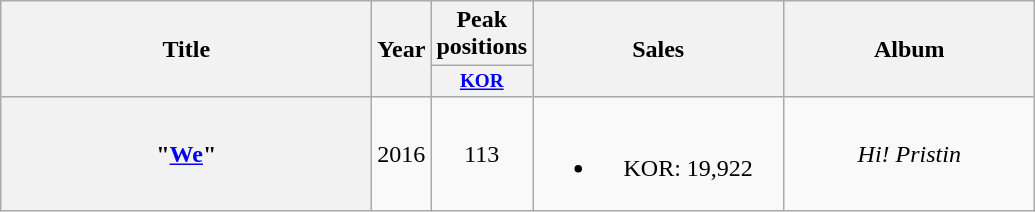<table class="wikitable plainrowheaders" style="text-align:center;">
<tr>
<th scope="col" rowspan="2" style="width:15em;">Title</th>
<th scope="col" rowspan="2">Year</th>
<th scope="col" colspan="1">Peak positions</th>
<th scope="col" rowspan="2" style="width:10em;">Sales</th>
<th scope="col" rowspan="2" style="width:10em;">Album</th>
</tr>
<tr>
<th style="width:3em;font-size:80%;"><a href='#'>KOR</a><br></th>
</tr>
<tr>
<th scope="row">"<a href='#'>We</a>"</th>
<td>2016</td>
<td>113</td>
<td><br><ul><li>KOR: 19,922</li></ul></td>
<td><em>Hi! Pristin</em></td>
</tr>
</table>
